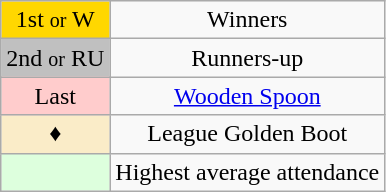<table class="wikitable" style="text-align:center">
<tr>
<td style=background:gold>1st <small>or</small> W</td>
<td>Winners</td>
</tr>
<tr>
<td style=background:silver>2nd <small>or</small> RU</td>
<td>Runners-up</td>
</tr>
<tr>
<td style=background:#FFCCCC>Last</td>
<td><a href='#'>Wooden Spoon</a></td>
</tr>
<tr>
<td style=background:#FAECC8;">♦</td>
<td>League Golden Boot</td>
</tr>
<tr>
<td style="background:#dfd;"> </td>
<td>Highest average attendance</td>
</tr>
</table>
